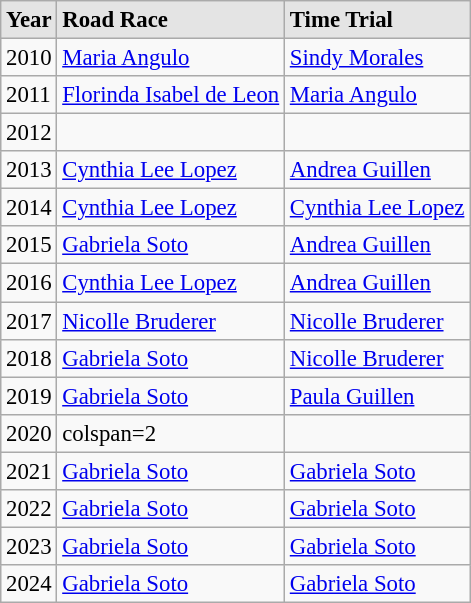<table class="wikitable sortable alternance" style="font-size:95%">
<tr bgcolor="#E4E4E4">
<td text-align:center;"><strong>Year</strong></td>
<td text-align:center;"><strong>Road Race</strong></td>
<td text-align:center;"><strong>Time Trial</strong></td>
</tr>
<tr>
<td>2010</td>
<td><a href='#'>Maria Angulo</a></td>
<td><a href='#'>Sindy Morales</a></td>
</tr>
<tr>
<td>2011</td>
<td><a href='#'>Florinda Isabel de Leon</a></td>
<td><a href='#'>Maria Angulo</a></td>
</tr>
<tr>
<td>2012</td>
<td></td>
<td></td>
</tr>
<tr>
<td>2013</td>
<td><a href='#'>Cynthia Lee Lopez</a></td>
<td><a href='#'>Andrea Guillen</a></td>
</tr>
<tr>
<td>2014</td>
<td><a href='#'>Cynthia Lee Lopez</a></td>
<td><a href='#'>Cynthia Lee Lopez</a></td>
</tr>
<tr>
<td>2015</td>
<td><a href='#'>Gabriela Soto</a></td>
<td><a href='#'>Andrea Guillen</a></td>
</tr>
<tr>
<td>2016</td>
<td><a href='#'>Cynthia Lee Lopez</a></td>
<td><a href='#'>Andrea Guillen</a></td>
</tr>
<tr>
<td>2017</td>
<td><a href='#'>Nicolle Bruderer</a></td>
<td><a href='#'>Nicolle Bruderer</a></td>
</tr>
<tr>
<td>2018</td>
<td><a href='#'>Gabriela Soto</a></td>
<td><a href='#'>Nicolle Bruderer</a></td>
</tr>
<tr>
<td>2019</td>
<td><a href='#'>Gabriela Soto</a></td>
<td><a href='#'>Paula Guillen</a></td>
</tr>
<tr>
<td>2020</td>
<td>colspan=2 </td>
</tr>
<tr>
<td>2021</td>
<td><a href='#'>Gabriela Soto</a></td>
<td><a href='#'>Gabriela Soto</a></td>
</tr>
<tr>
<td>2022</td>
<td><a href='#'>Gabriela Soto</a></td>
<td><a href='#'>Gabriela Soto</a></td>
</tr>
<tr>
<td>2023</td>
<td><a href='#'>Gabriela Soto</a></td>
<td><a href='#'>Gabriela Soto</a></td>
</tr>
<tr>
<td>2024</td>
<td><a href='#'>Gabriela Soto</a></td>
<td><a href='#'>Gabriela Soto</a></td>
</tr>
</table>
